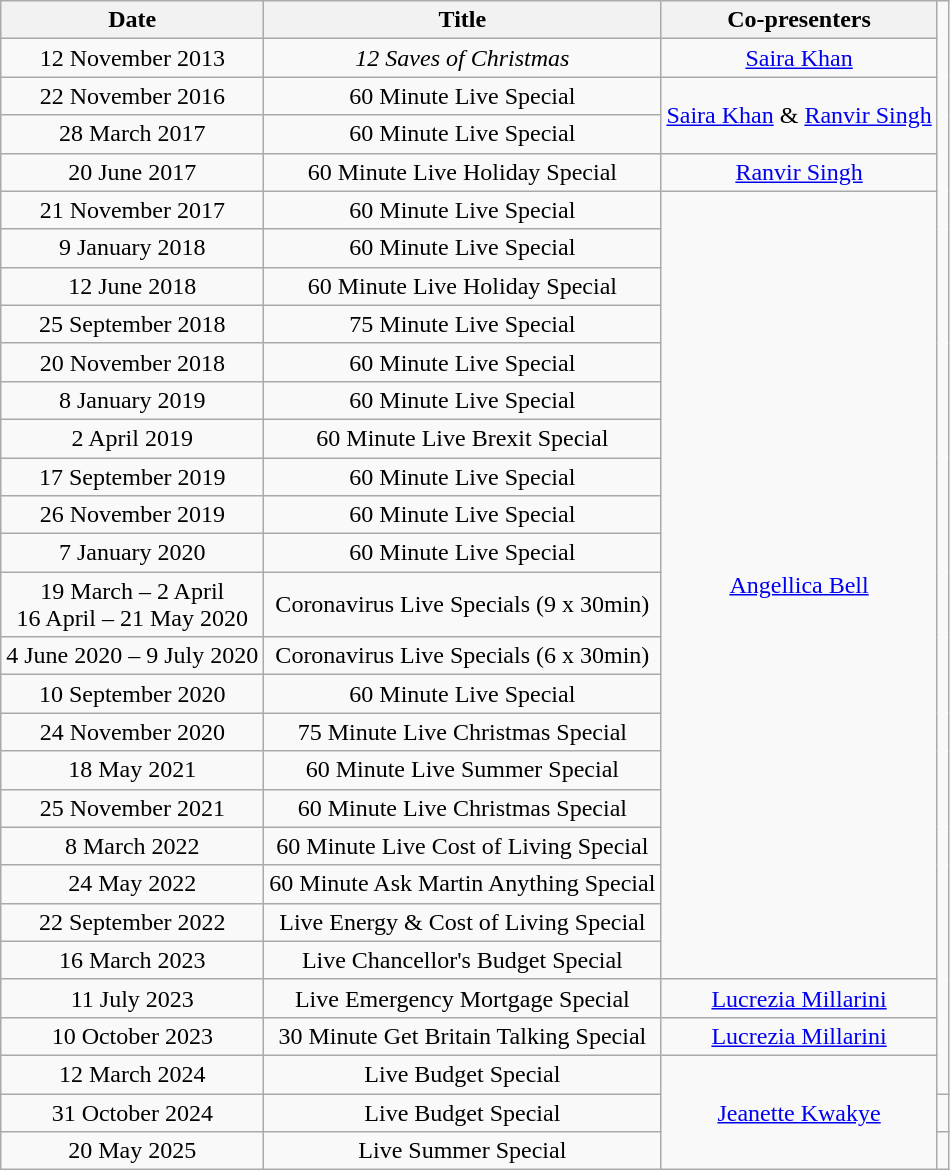<table class="wikitable" style="text-align:center;">
<tr>
<th>Date</th>
<th>Title</th>
<th>Co-presenters</th>
</tr>
<tr>
<td>12 November 2013</td>
<td><em>12 Saves of Christmas</em></td>
<td><a href='#'>Saira Khan</a></td>
</tr>
<tr>
<td>22 November 2016</td>
<td>60 Minute Live Special</td>
<td rowspan=2><a href='#'>Saira Khan</a> & <a href='#'>Ranvir Singh</a></td>
</tr>
<tr>
<td>28 March 2017</td>
<td>60 Minute Live Special</td>
</tr>
<tr>
<td>20 June 2017</td>
<td>60 Minute Live Holiday Special</td>
<td><a href='#'>Ranvir Singh</a></td>
</tr>
<tr>
<td>21 November 2017</td>
<td>60 Minute Live Special</td>
<td rowspan="20"><a href='#'>Angellica Bell</a></td>
</tr>
<tr>
<td>9 January 2018</td>
<td>60 Minute Live Special</td>
</tr>
<tr>
<td>12 June 2018</td>
<td>60 Minute Live Holiday Special</td>
</tr>
<tr>
<td>25 September 2018</td>
<td>75 Minute Live Special</td>
</tr>
<tr>
<td>20 November 2018</td>
<td>60 Minute Live Special</td>
</tr>
<tr>
<td>8 January 2019</td>
<td>60 Minute Live Special</td>
</tr>
<tr>
<td>2 April 2019</td>
<td>60 Minute Live Brexit Special</td>
</tr>
<tr>
<td>17 September 2019</td>
<td>60 Minute Live Special</td>
</tr>
<tr>
<td>26 November 2019</td>
<td>60 Minute Live Special</td>
</tr>
<tr>
<td>7 January 2020</td>
<td>60 Minute Live Special</td>
</tr>
<tr>
<td>19 March – 2 April <br> 16 April – 21 May 2020</td>
<td>Coronavirus Live Specials (9 x 30min)</td>
</tr>
<tr>
<td>4 June 2020 – 9 July 2020</td>
<td>Coronavirus Live Specials (6 x 30min)</td>
</tr>
<tr>
<td>10 September 2020</td>
<td>60 Minute Live Special</td>
</tr>
<tr>
<td>24 November 2020</td>
<td>75 Minute Live Christmas Special</td>
</tr>
<tr>
<td>18 May 2021</td>
<td>60 Minute Live Summer Special</td>
</tr>
<tr>
<td>25 November 2021</td>
<td>60 Minute Live Christmas Special</td>
</tr>
<tr>
<td>8 March 2022</td>
<td>60 Minute Live Cost of Living Special</td>
</tr>
<tr>
<td>24 May 2022</td>
<td>60 Minute Ask Martin Anything Special</td>
</tr>
<tr>
<td>22 September 2022</td>
<td>Live Energy & Cost of Living Special</td>
</tr>
<tr>
<td>16 March 2023</td>
<td>Live Chancellor's Budget Special</td>
</tr>
<tr>
<td>11 July 2023</td>
<td>Live Emergency Mortgage Special</td>
<td><a href='#'>Lucrezia Millarini</a></td>
</tr>
<tr>
<td>10 October 2023</td>
<td>30 Minute Get Britain Talking Special</td>
<td><a href='#'>Lucrezia Millarini</a></td>
</tr>
<tr>
<td>12 March 2024</td>
<td>Live Budget Special</td>
<td rowspan="3"><a href='#'>Jeanette Kwakye</a></td>
</tr>
<tr>
<td>31 October 2024</td>
<td>Live Budget Special</td>
<td></td>
</tr>
<tr>
<td>20 May 2025</td>
<td>Live Summer Special</td>
</tr>
</table>
